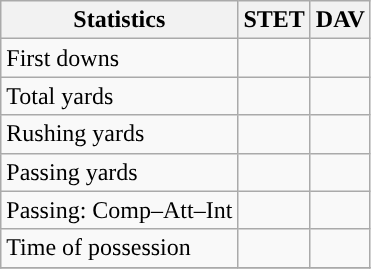<table class="wikitable" style="float: left;">
<tr>
<th>Statistics</th>
<th>STET</th>
<th>DAV</th>
</tr>
<tr>
<td>First downs</td>
<td></td>
<td></td>
</tr>
<tr>
<td>Total yards</td>
<td></td>
<td></td>
</tr>
<tr>
<td>Rushing yards</td>
<td></td>
<td></td>
</tr>
<tr>
<td>Passing yards</td>
<td></td>
<td></td>
</tr>
<tr>
<td>Passing: Comp–Att–Int</td>
<td></td>
<td></td>
</tr>
<tr>
<td>Time of possession</td>
<td></td>
<td></td>
</tr>
<tr>
</tr>
</table>
